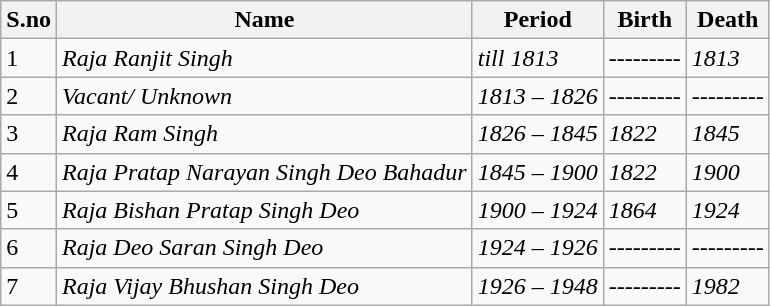<table class="wikitable">
<tr>
<th>S.no</th>
<th>Name</th>
<th>Period</th>
<th>Birth</th>
<th>Death</th>
</tr>
<tr>
<td>1</td>
<td><em>Raja Ranjit Singh</em></td>
<td><em>till 1813</em></td>
<td><em>---------</em></td>
<td><em>1813</em></td>
</tr>
<tr>
<td>2</td>
<td><em>Vacant/ Unknown</em></td>
<td><em>1813 – 1826</em></td>
<td><em>---------</em></td>
<td><em>---------</em></td>
</tr>
<tr>
<td>3</td>
<td><em>Raja Ram Singh</em></td>
<td><em>1826 – 1845</em></td>
<td><em>1822</em></td>
<td><em>1845</em></td>
</tr>
<tr>
<td>4</td>
<td><em>Raja Pratap Narayan Singh Deo Bahadur</em></td>
<td><em>1845 – 1900</em></td>
<td><em>1822</em></td>
<td><em>1900</em></td>
</tr>
<tr>
<td>5</td>
<td><em>Raja Bishan Pratap Singh Deo</em></td>
<td><em>1900 – 1924</em></td>
<td><em>1864</em></td>
<td><em>1924</em></td>
</tr>
<tr>
<td>6</td>
<td><em>Raja Deo Saran Singh Deo</em></td>
<td><em>1924 – 1926</em></td>
<td><em>---------</em></td>
<td><em>---------</em></td>
</tr>
<tr>
<td>7</td>
<td><em>Raja Vijay Bhushan Singh Deo</em></td>
<td><em>1926 – 1948</em></td>
<td><em>---------</em></td>
<td><em>1982</em></td>
</tr>
</table>
